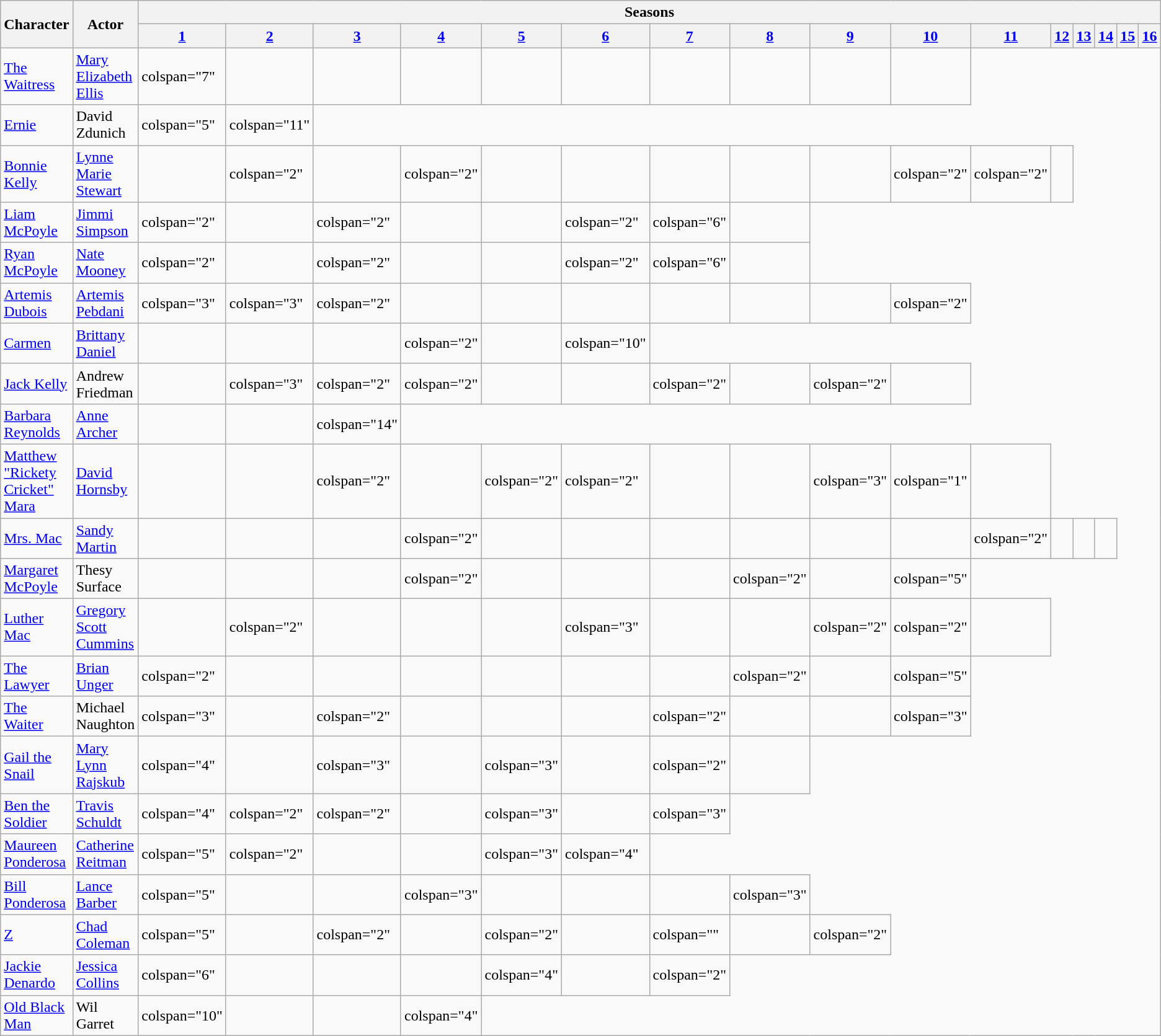<table class="wikitable">
<tr>
<th rowspan="2">Character</th>
<th rowspan="2">Actor</th>
<th colspan="16">Seasons</th>
</tr>
<tr>
<th style="width:3%;"><a href='#'>1</a></th>
<th style="width:3%;"><a href='#'>2</a></th>
<th style="width:3%;"><a href='#'>3</a></th>
<th style="width:3%;"><a href='#'>4</a></th>
<th style="width:3%;"><a href='#'>5</a></th>
<th style="width:3%;"><a href='#'>6</a></th>
<th style="width:3%;"><a href='#'>7</a></th>
<th style="width:3%;"><a href='#'>8</a></th>
<th style="width:3%;"><a href='#'>9</a></th>
<th style="width:3%;"><a href='#'>10</a></th>
<th style="width:3%;"><a href='#'>11</a></th>
<th style="width:3%;"><a href='#'>12</a></th>
<th style="width:3%;"><a href='#'>13</a></th>
<th style="width:3%;"><a href='#'>14</a></th>
<th style="width:3%;"><a href='#'>15</a></th>
<th style="width:3%;"><a href='#'>16</a></th>
</tr>
<tr>
<td><a href='#'>The Waitress</a></td>
<td><a href='#'>Mary Elizabeth Ellis</a></td>
<td>colspan="7" </td>
<td></td>
<td></td>
<td></td>
<td></td>
<td></td>
<td></td>
<td></td>
<td></td>
<td></td>
</tr>
<tr>
<td><a href='#'>Ernie</a></td>
<td>David Zdunich</td>
<td>colspan="5" </td>
<td>colspan="11" </td>
</tr>
<tr>
<td><a href='#'>Bonnie Kelly</a></td>
<td><a href='#'>Lynne Marie Stewart</a></td>
<td></td>
<td>colspan="2" </td>
<td></td>
<td>colspan="2" </td>
<td></td>
<td></td>
<td></td>
<td></td>
<td></td>
<td>colspan="2" </td>
<td>colspan="2" </td>
<td></td>
</tr>
<tr>
<td><a href='#'>Liam McPoyle</a></td>
<td><a href='#'>Jimmi Simpson</a></td>
<td>colspan="2" </td>
<td></td>
<td>colspan="2" </td>
<td></td>
<td></td>
<td>colspan="2" </td>
<td>colspan="6" </td>
<td></td>
</tr>
<tr>
<td><a href='#'>Ryan McPoyle</a></td>
<td><a href='#'>Nate Mooney</a></td>
<td>colspan="2" </td>
<td></td>
<td>colspan="2" </td>
<td></td>
<td></td>
<td>colspan="2" </td>
<td>colspan="6" </td>
<td></td>
</tr>
<tr>
<td><a href='#'>Artemis Dubois</a></td>
<td><a href='#'>Artemis Pebdani</a></td>
<td>colspan="3" </td>
<td>colspan="3" </td>
<td>colspan="2" </td>
<td></td>
<td></td>
<td></td>
<td></td>
<td></td>
<td></td>
<td>colspan="2" </td>
</tr>
<tr>
<td><a href='#'>Carmen</a></td>
<td><a href='#'>Brittany Daniel</a></td>
<td></td>
<td></td>
<td></td>
<td>colspan="2" </td>
<td></td>
<td>colspan="10" </td>
</tr>
<tr>
<td><a href='#'>Jack Kelly</a></td>
<td>Andrew Friedman</td>
<td></td>
<td>colspan="3" </td>
<td>colspan="2" </td>
<td>colspan="2" </td>
<td></td>
<td></td>
<td>colspan="2" </td>
<td></td>
<td>colspan="2" </td>
<td></td>
</tr>
<tr>
<td><a href='#'>Barbara Reynolds</a></td>
<td><a href='#'>Anne Archer</a></td>
<td></td>
<td></td>
<td>colspan="14" </td>
</tr>
<tr>
<td><a href='#'>Matthew "Rickety Cricket" Mara</a></td>
<td><a href='#'>David Hornsby</a></td>
<td></td>
<td></td>
<td>colspan="2" </td>
<td></td>
<td>colspan="2" </td>
<td>colspan="2" </td>
<td></td>
<td></td>
<td>colspan="3" </td>
<td>colspan="1" </td>
<td></td>
</tr>
<tr>
<td><a href='#'>Mrs. Mac</a></td>
<td><a href='#'>Sandy Martin</a></td>
<td></td>
<td></td>
<td></td>
<td>colspan="2" </td>
<td></td>
<td></td>
<td></td>
<td></td>
<td></td>
<td></td>
<td>colspan="2" </td>
<td></td>
<td></td>
<td></td>
</tr>
<tr>
<td><a href='#'>Margaret McPoyle</a></td>
<td>Thesy Surface</td>
<td></td>
<td></td>
<td></td>
<td>colspan="2" </td>
<td></td>
<td></td>
<td></td>
<td>colspan="2" </td>
<td></td>
<td>colspan="5" </td>
</tr>
<tr>
<td><a href='#'>Luther Mac</a></td>
<td><a href='#'>Gregory Scott Cummins</a></td>
<td></td>
<td>colspan="2" </td>
<td></td>
<td></td>
<td></td>
<td>colspan="3" </td>
<td></td>
<td></td>
<td>colspan="2" </td>
<td>colspan="2" </td>
<td></td>
</tr>
<tr>
<td><a href='#'>The Lawyer</a></td>
<td><a href='#'>Brian Unger</a></td>
<td>colspan="2" </td>
<td></td>
<td></td>
<td></td>
<td></td>
<td></td>
<td></td>
<td>colspan="2" </td>
<td></td>
<td>colspan="5" </td>
</tr>
<tr>
<td><a href='#'>The Waiter</a></td>
<td>Michael Naughton</td>
<td>colspan="3" </td>
<td></td>
<td>colspan="2" </td>
<td></td>
<td></td>
<td></td>
<td>colspan="2" </td>
<td></td>
<td></td>
<td>colspan="3" </td>
</tr>
<tr>
<td><a href='#'>Gail the Snail</a></td>
<td><a href='#'>Mary Lynn Rajskub</a></td>
<td>colspan="4" </td>
<td></td>
<td>colspan="3" </td>
<td></td>
<td>colspan="3" </td>
<td></td>
<td>colspan="2" </td>
<td></td>
</tr>
<tr>
<td><a href='#'>Ben the Soldier</a></td>
<td><a href='#'>Travis Schuldt</a></td>
<td>colspan="4" </td>
<td>colspan="2" </td>
<td>colspan="2" </td>
<td></td>
<td>colspan="3" </td>
<td></td>
<td>colspan="3" </td>
</tr>
<tr>
<td><a href='#'>Maureen Ponderosa</a></td>
<td><a href='#'>Catherine Reitman</a></td>
<td>colspan="5" </td>
<td>colspan="2" </td>
<td></td>
<td></td>
<td>colspan="3" </td>
<td>colspan="4" </td>
</tr>
<tr>
<td><a href='#'>Bill Ponderosa</a></td>
<td><a href='#'>Lance Barber</a></td>
<td>colspan="5" </td>
<td></td>
<td></td>
<td>colspan="3" </td>
<td></td>
<td></td>
<td></td>
<td>colspan="3" </td>
</tr>
<tr>
<td><a href='#'>Z</a></td>
<td><a href='#'>Chad Coleman</a></td>
<td>colspan="5" </td>
<td></td>
<td>colspan="2" </td>
<td></td>
<td>colspan="2" </td>
<td></td>
<td>colspan="" </td>
<td></td>
<td>colspan="2" </td>
</tr>
<tr>
<td><a href='#'>Jackie Denardo</a></td>
<td><a href='#'>Jessica Collins</a></td>
<td>colspan="6" </td>
<td></td>
<td></td>
<td></td>
<td>colspan="4" </td>
<td></td>
<td>colspan="2" </td>
</tr>
<tr>
<td><a href='#'>Old Black Man</a></td>
<td>Wil Garret</td>
<td>colspan="10" </td>
<td></td>
<td></td>
<td>colspan="4" </td>
</tr>
</table>
